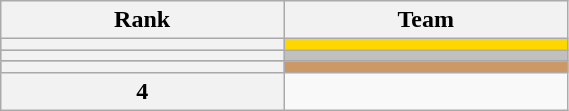<table class="wikitable unsortable" style="text-align:left; width:30%">
<tr>
<th scope="col">Rank</th>
<th scope="col">Team</th>
</tr>
<tr bgcolor="gold">
<th scope="row"></th>
<td></td>
</tr>
<tr bgcolor="silver">
<th scope="row"></th>
<td></td>
</tr>
<tr bgcolor="cc9966">
<th scope="row"></th>
<td></td>
</tr>
<tr>
<th scope="row">4</th>
<td></td>
</tr>
</table>
